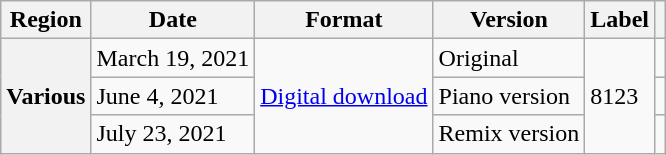<table class="wikitable plainrowheaders">
<tr>
<th scope="col">Region</th>
<th scope="col">Date</th>
<th scope="col">Format</th>
<th scope="col">Version</th>
<th scope="col">Label</th>
<th scope="col"></th>
</tr>
<tr>
<th scope="row" rowspan="3">Various</th>
<td>March 19, 2021</td>
<td rowspan="3"><a href='#'>Digital download</a></td>
<td>Original</td>
<td rowspan="3">8123</td>
<td align="center"></td>
</tr>
<tr>
<td>June 4, 2021</td>
<td>Piano version</td>
<td align="center"></td>
</tr>
<tr>
<td>July 23, 2021</td>
<td>Remix version</td>
<td align="center"></td>
</tr>
</table>
